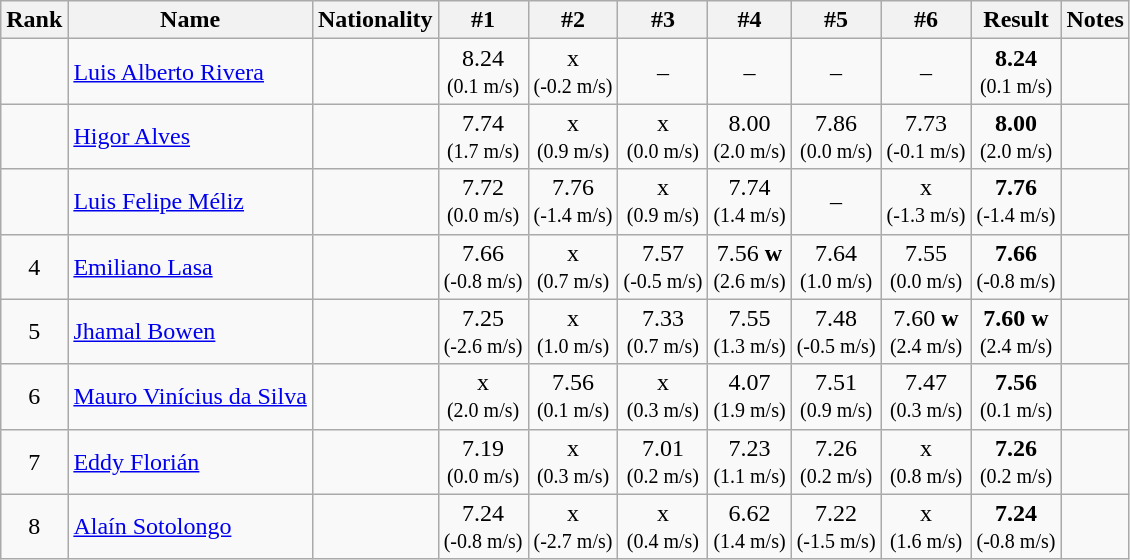<table class="wikitable sortable" style="text-align:center">
<tr>
<th>Rank</th>
<th>Name</th>
<th>Nationality</th>
<th>#1</th>
<th>#2</th>
<th>#3</th>
<th>#4</th>
<th>#5</th>
<th>#6</th>
<th>Result</th>
<th>Notes</th>
</tr>
<tr>
<td></td>
<td align=left><a href='#'>Luis Alberto Rivera</a></td>
<td align=left></td>
<td>8.24<br> <small>(0.1 m/s)</small></td>
<td>x<br> <small>(-0.2 m/s)</small></td>
<td>–</td>
<td>–</td>
<td>–</td>
<td>–</td>
<td><strong>8.24</strong><br><small>(0.1 m/s)</small></td>
<td></td>
</tr>
<tr>
<td></td>
<td align=left><a href='#'>Higor Alves</a></td>
<td align=left></td>
<td>7.74<br> <small>(1.7 m/s)</small></td>
<td>x<br> <small>(0.9 m/s)</small></td>
<td>x<br> <small>(0.0 m/s)</small></td>
<td>8.00<br> <small>(2.0 m/s)</small></td>
<td>7.86<br> <small>(0.0 m/s)</small></td>
<td>7.73<br> <small>(-0.1 m/s)</small></td>
<td><strong>8.00</strong><br><small>(2.0 m/s)</small></td>
<td></td>
</tr>
<tr>
<td></td>
<td align=left><a href='#'>Luis Felipe Méliz</a></td>
<td align=left></td>
<td>7.72<br> <small>(0.0 m/s)</small></td>
<td>7.76<br> <small>(-1.4 m/s)</small></td>
<td>x<br> <small>(0.9 m/s)</small></td>
<td>7.74<br> <small>(1.4 m/s)</small></td>
<td>–</td>
<td>x<br> <small>(-1.3 m/s)</small></td>
<td><strong>7.76</strong><br><small>(-1.4 m/s)</small></td>
<td></td>
</tr>
<tr>
<td>4</td>
<td align=left><a href='#'>Emiliano Lasa</a></td>
<td align=left></td>
<td>7.66<br> <small>(-0.8 m/s)</small></td>
<td>x<br> <small>(0.7 m/s)</small></td>
<td>7.57<br> <small>(-0.5 m/s)</small></td>
<td>7.56 <strong>w</strong><br> <small>(2.6 m/s)</small></td>
<td>7.64<br> <small>(1.0 m/s)</small></td>
<td>7.55<br> <small>(0.0 m/s)</small></td>
<td><strong>7.66</strong><br><small>(-0.8 m/s)</small></td>
<td></td>
</tr>
<tr>
<td>5</td>
<td align=left><a href='#'>Jhamal Bowen</a></td>
<td align=left></td>
<td>7.25<br> <small>(-2.6 m/s)</small></td>
<td>x<br> <small>(1.0 m/s)</small></td>
<td>7.33<br> <small>(0.7 m/s)</small></td>
<td>7.55<br> <small>(1.3 m/s)</small></td>
<td>7.48<br> <small>(-0.5 m/s)</small></td>
<td>7.60 <strong>w</strong><br> <small>(2.4 m/s)</small></td>
<td><strong>7.60</strong> <strong>w</strong><br><small>(2.4 m/s)</small></td>
<td></td>
</tr>
<tr>
<td>6</td>
<td align=left><a href='#'>Mauro Vinícius da Silva</a></td>
<td align=left></td>
<td>x<br> <small>(2.0 m/s)</small></td>
<td>7.56<br> <small>(0.1 m/s)</small></td>
<td>x<br> <small>(0.3 m/s)</small></td>
<td>4.07<br> <small>(1.9 m/s)</small></td>
<td>7.51<br> <small>(0.9 m/s)</small></td>
<td>7.47<br> <small>(0.3 m/s)</small></td>
<td><strong>7.56</strong><br><small>(0.1 m/s)</small></td>
<td></td>
</tr>
<tr>
<td>7</td>
<td align=left><a href='#'>Eddy Florián</a></td>
<td align=left></td>
<td>7.19<br> <small>(0.0 m/s)</small></td>
<td>x<br> <small>(0.3 m/s)</small></td>
<td>7.01<br> <small>(0.2 m/s)</small></td>
<td>7.23<br> <small>(1.1 m/s)</small></td>
<td>7.26<br> <small>(0.2 m/s)</small></td>
<td>x<br> <small>(0.8 m/s)</small></td>
<td><strong>7.26</strong><br><small>(0.2 m/s)</small></td>
<td></td>
</tr>
<tr>
<td>8</td>
<td align=left><a href='#'>Alaín Sotolongo</a></td>
<td align=left></td>
<td>7.24<br> <small>(-0.8 m/s)</small></td>
<td>x<br> <small>(-2.7 m/s)</small></td>
<td>x<br> <small>(0.4 m/s)</small></td>
<td>6.62<br> <small>(1.4 m/s)</small></td>
<td>7.22<br> <small>(-1.5 m/s)</small></td>
<td>x<br> <small>(1.6 m/s)</small></td>
<td><strong>7.24</strong><br><small>(-0.8 m/s)</small></td>
<td></td>
</tr>
</table>
